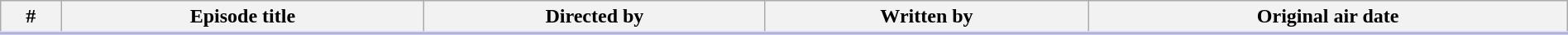<table class="wikitable" width="100%" style="background:#FFF;">
<tr style="border-bottom:3px solid #CCF">
<th>#</th>
<th>Episode title</th>
<th>Directed by</th>
<th>Written by</th>
<th>Original air date</th>
</tr>
<tr>
</tr>
</table>
